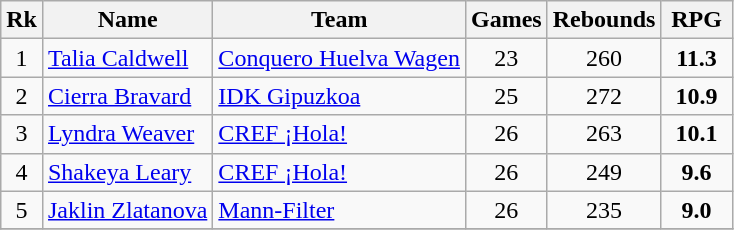<table class="wikitable" style="text-align: center;">
<tr>
<th>Rk</th>
<th>Name</th>
<th>Team</th>
<th>Games</th>
<th>Rebounds</th>
<th width=40>RPG</th>
</tr>
<tr>
<td>1</td>
<td align="left"> <a href='#'>Talia Caldwell</a></td>
<td align="left"><a href='#'>Conquero Huelva Wagen</a></td>
<td>23</td>
<td>260</td>
<td><strong>11.3</strong></td>
</tr>
<tr>
<td>2</td>
<td align="left"> <a href='#'>Cierra Bravard</a></td>
<td align="left"><a href='#'>IDK Gipuzkoa</a></td>
<td>25</td>
<td>272</td>
<td><strong>10.9</strong></td>
</tr>
<tr>
<td>3</td>
<td align="left"> <a href='#'>Lyndra Weaver</a></td>
<td align="left"><a href='#'>CREF ¡Hola!</a></td>
<td>26</td>
<td>263</td>
<td><strong>10.1</strong></td>
</tr>
<tr>
<td>4</td>
<td align="left"> <a href='#'>Shakeya Leary</a></td>
<td align="left"><a href='#'>CREF ¡Hola!</a></td>
<td>26</td>
<td>249</td>
<td><strong>9.6</strong></td>
</tr>
<tr>
<td>5</td>
<td align="left"> <a href='#'>Jaklin Zlatanova</a></td>
<td align="left"><a href='#'>Mann-Filter</a></td>
<td>26</td>
<td>235</td>
<td><strong>9.0</strong></td>
</tr>
<tr>
</tr>
</table>
